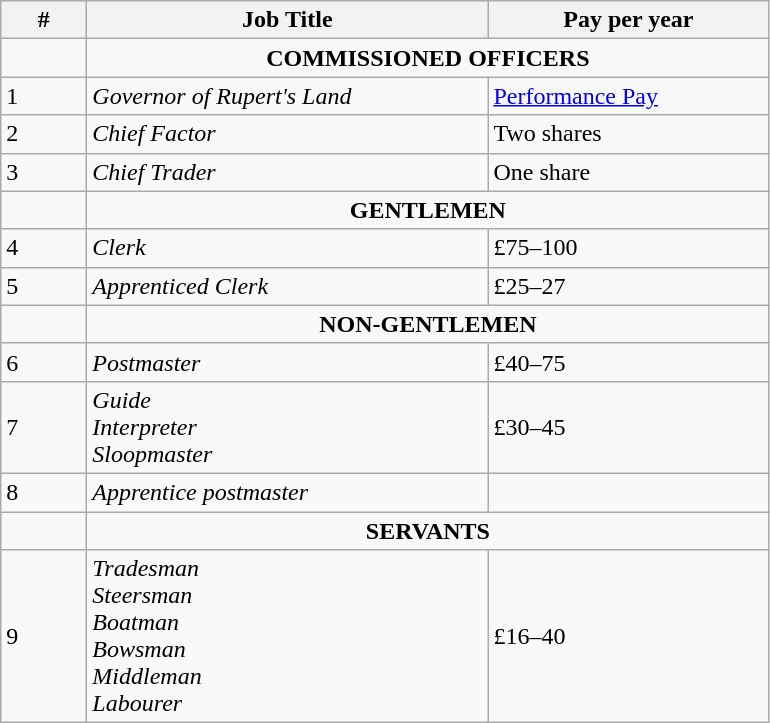<table class="wikitable">
<tr>
<th align="center" width="50">#</th>
<th align="center" width="260">Job Title</th>
<th align="left" width="180">Pay per year</th>
</tr>
<tr>
<td></td>
<td colspan=2 style="text-align:center;"><strong>COMMISSIONED OFFICERS</strong></td>
</tr>
<tr>
<td>1</td>
<td><em>Governor of Rupert's Land</em></td>
<td><a href='#'>Performance Pay</a></td>
</tr>
<tr>
<td>2</td>
<td><em>Chief Factor</em></td>
<td>Two shares</td>
</tr>
<tr>
<td>3</td>
<td><em>Chief Trader</em></td>
<td>One share</td>
</tr>
<tr>
<td></td>
<td colspan=2 style="text-align:center;"><strong>GENTLEMEN</strong></td>
</tr>
<tr>
<td>4</td>
<td><em>Clerk</em></td>
<td>£75–100</td>
</tr>
<tr>
<td>5</td>
<td><em>Apprenticed Clerk</em></td>
<td>£25–27</td>
</tr>
<tr>
<td></td>
<td colspan=2 style="text-align:center;"><strong>NON-GENTLEMEN</strong></td>
</tr>
<tr>
<td>6</td>
<td><em>Postmaster</em></td>
<td>£40–75</td>
</tr>
<tr>
<td>7</td>
<td><em>Guide</em> <br> <em>Interpreter</em> <br> <em>Sloopmaster</em></td>
<td>£30–45</td>
</tr>
<tr>
<td>8</td>
<td><em>Apprentice postmaster</em></td>
<td></td>
</tr>
<tr>
<td></td>
<td colspan=2 style="text-align:center;"><strong>SERVANTS</strong></td>
</tr>
<tr>
<td>9</td>
<td><em>Tradesman</em> <br> <em>Steersman</em> <br><em>Boatman</em> <br> <em>Bowsman</em> <br> <em>Middleman</em> <br> <em>Labourer</em></td>
<td>£16–40</td>
</tr>
</table>
